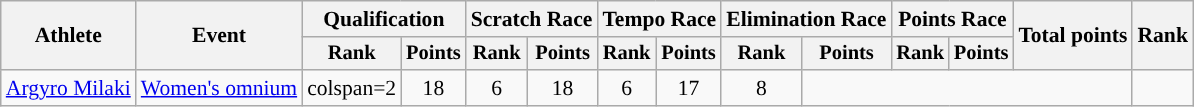<table class="wikitable" style="font-size:90%">
<tr>
<th rowspan="2">Athlete</th>
<th rowspan="2">Event</th>
<th colspan=2>Qualification</th>
<th colspan=2>Scratch Race</th>
<th colspan=2>Tempo Race</th>
<th colspan=2>Elimination Race</th>
<th colspan=2>Points Race</th>
<th rowspan=2>Total points</th>
<th rowspan=2>Rank</th>
</tr>
<tr style="font-size:95%">
<th>Rank</th>
<th>Points</th>
<th>Rank</th>
<th>Points</th>
<th>Rank</th>
<th>Points</th>
<th>Rank</th>
<th>Points</th>
<th>Rank</th>
<th>Points</th>
</tr>
<tr align=center>
<td align=left><a href='#'>Argyro Milaki</a></td>
<td align=left><a href='#'>Women's omnium</a></td>
<td>colspan=2</td>
<td>18</td>
<td>6</td>
<td>18</td>
<td>6</td>
<td>17</td>
<td>8</td>
<td colspan=4></td>
</tr>
</table>
